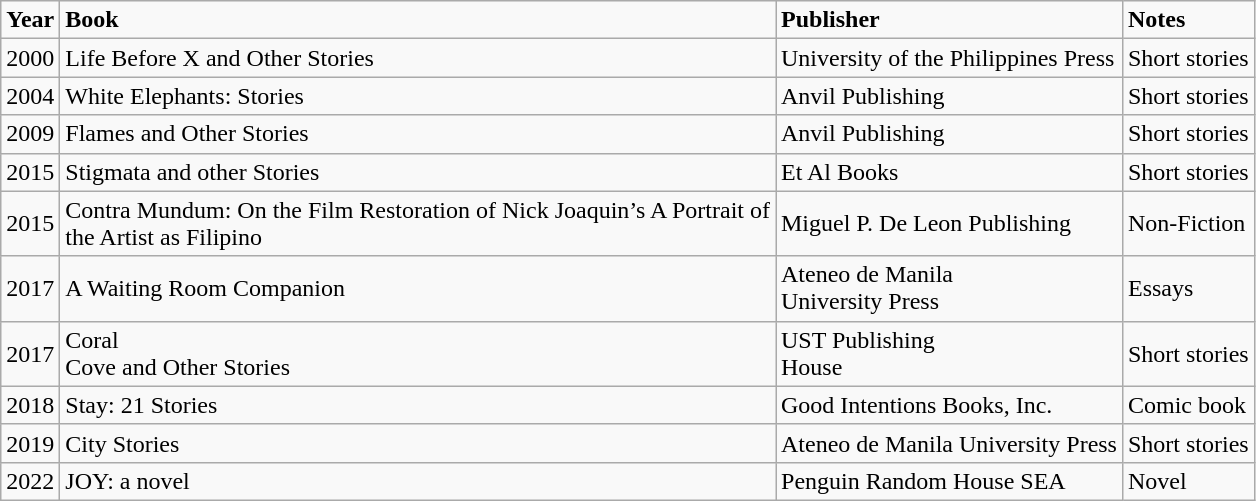<table class="wikitable">
<tr>
<td><strong>Year</strong></td>
<td><strong>Book</strong></td>
<td><strong>Publisher</strong></td>
<td><strong>Notes</strong></td>
</tr>
<tr>
<td>2000</td>
<td>Life Before X and Other Stories</td>
<td>University of the Philippines Press</td>
<td>Short stories</td>
</tr>
<tr>
<td>2004</td>
<td>White Elephants: Stories</td>
<td>Anvil Publishing</td>
<td>Short stories</td>
</tr>
<tr>
<td>2009</td>
<td>Flames and Other Stories</td>
<td>Anvil Publishing</td>
<td>Short stories</td>
</tr>
<tr>
<td>2015</td>
<td>Stigmata and other Stories</td>
<td>Et Al Books</td>
<td>Short stories</td>
</tr>
<tr>
<td>2015</td>
<td>Contra Mundum: On the Film Restoration of Nick Joaquin’s A Portrait of<br>the Artist as Filipino</td>
<td>Miguel P. De Leon Publishing</td>
<td>Non-Fiction</td>
</tr>
<tr>
<td>2017</td>
<td>A Waiting Room Companion</td>
<td>Ateneo de Manila<br>University Press</td>
<td>Essays</td>
</tr>
<tr>
<td>2017</td>
<td>Coral<br>Cove and Other Stories</td>
<td>UST Publishing<br>House</td>
<td>Short stories</td>
</tr>
<tr>
<td>2018</td>
<td>Stay: 21 Stories</td>
<td>Good Intentions Books, Inc.</td>
<td>Comic book</td>
</tr>
<tr>
<td>2019</td>
<td>City Stories</td>
<td>Ateneo de Manila University Press</td>
<td>Short stories</td>
</tr>
<tr>
<td>2022</td>
<td>JOY: a novel</td>
<td>Penguin Random House SEA</td>
<td>Novel</td>
</tr>
</table>
